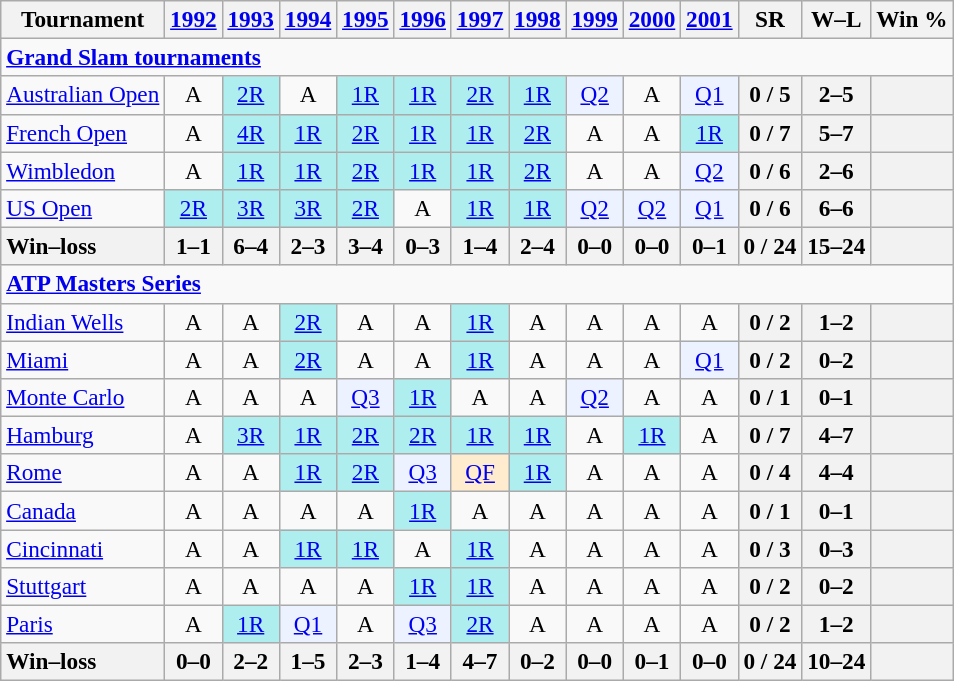<table class=wikitable style=text-align:center;font-size:97%>
<tr>
<th>Tournament</th>
<th><a href='#'>1992</a></th>
<th><a href='#'>1993</a></th>
<th><a href='#'>1994</a></th>
<th><a href='#'>1995</a></th>
<th><a href='#'>1996</a></th>
<th><a href='#'>1997</a></th>
<th><a href='#'>1998</a></th>
<th><a href='#'>1999</a></th>
<th><a href='#'>2000</a></th>
<th><a href='#'>2001</a></th>
<th>SR</th>
<th>W–L</th>
<th>Win %</th>
</tr>
<tr>
<td colspan=23 align=left><strong><a href='#'>Grand Slam tournaments</a></strong></td>
</tr>
<tr>
<td align=left><a href='#'>Australian Open</a></td>
<td>A</td>
<td bgcolor=afeeee><a href='#'>2R</a></td>
<td>A</td>
<td bgcolor=afeeee><a href='#'>1R</a></td>
<td bgcolor=afeeee><a href='#'>1R</a></td>
<td bgcolor=afeeee><a href='#'>2R</a></td>
<td bgcolor=afeeee><a href='#'>1R</a></td>
<td bgcolor=ecf2ff><a href='#'>Q2</a></td>
<td>A</td>
<td bgcolor=ecf2ff><a href='#'>Q1</a></td>
<th>0 / 5</th>
<th>2–5</th>
<th></th>
</tr>
<tr>
<td align=left><a href='#'>French Open</a></td>
<td>A</td>
<td bgcolor=afeeee><a href='#'>4R</a></td>
<td bgcolor=afeeee><a href='#'>1R</a></td>
<td bgcolor=afeeee><a href='#'>2R</a></td>
<td bgcolor=afeeee><a href='#'>1R</a></td>
<td bgcolor=afeeee><a href='#'>1R</a></td>
<td bgcolor=afeeee><a href='#'>2R</a></td>
<td>A</td>
<td>A</td>
<td bgcolor=afeeee><a href='#'>1R</a></td>
<th>0 / 7</th>
<th>5–7</th>
<th></th>
</tr>
<tr>
<td align=left><a href='#'>Wimbledon</a></td>
<td>A</td>
<td bgcolor=afeeee><a href='#'>1R</a></td>
<td bgcolor=afeeee><a href='#'>1R</a></td>
<td bgcolor=afeeee><a href='#'>2R</a></td>
<td bgcolor=afeeee><a href='#'>1R</a></td>
<td bgcolor=afeeee><a href='#'>1R</a></td>
<td bgcolor=afeeee><a href='#'>2R</a></td>
<td>A</td>
<td>A</td>
<td bgcolor=ecf2ff><a href='#'>Q2</a></td>
<th>0 / 6</th>
<th>2–6</th>
<th></th>
</tr>
<tr>
<td align=left><a href='#'>US Open</a></td>
<td bgcolor=afeeee><a href='#'>2R</a></td>
<td bgcolor=afeeee><a href='#'>3R</a></td>
<td bgcolor=afeeee><a href='#'>3R</a></td>
<td bgcolor=afeeee><a href='#'>2R</a></td>
<td>A</td>
<td bgcolor=afeeee><a href='#'>1R</a></td>
<td bgcolor=afeeee><a href='#'>1R</a></td>
<td bgcolor=ecf2ff><a href='#'>Q2</a></td>
<td bgcolor=ecf2ff><a href='#'>Q2</a></td>
<td bgcolor=ecf2ff><a href='#'>Q1</a></td>
<th>0 / 6</th>
<th>6–6</th>
<th></th>
</tr>
<tr>
<th style=text-align:left>Win–loss</th>
<th>1–1</th>
<th>6–4</th>
<th>2–3</th>
<th>3–4</th>
<th>0–3</th>
<th>1–4</th>
<th>2–4</th>
<th>0–0</th>
<th>0–0</th>
<th>0–1</th>
<th>0 / 24</th>
<th>15–24</th>
<th></th>
</tr>
<tr>
<td colspan=23 align=left><strong><a href='#'>ATP Masters Series</a></strong></td>
</tr>
<tr>
<td align=left><a href='#'>Indian Wells</a></td>
<td>A</td>
<td>A</td>
<td bgcolor=afeeee><a href='#'>2R</a></td>
<td>A</td>
<td>A</td>
<td bgcolor=afeeee><a href='#'>1R</a></td>
<td>A</td>
<td>A</td>
<td>A</td>
<td>A</td>
<th>0 / 2</th>
<th>1–2</th>
<th></th>
</tr>
<tr>
<td align=left><a href='#'>Miami</a></td>
<td>A</td>
<td>A</td>
<td bgcolor=afeeee><a href='#'>2R</a></td>
<td>A</td>
<td>A</td>
<td bgcolor=afeeee><a href='#'>1R</a></td>
<td>A</td>
<td>A</td>
<td>A</td>
<td bgcolor=ecf2ff><a href='#'>Q1</a></td>
<th>0 / 2</th>
<th>0–2</th>
<th></th>
</tr>
<tr>
<td align=left><a href='#'>Monte Carlo</a></td>
<td>A</td>
<td>A</td>
<td>A</td>
<td bgcolor=ecf2ff><a href='#'>Q3</a></td>
<td bgcolor=afeeee><a href='#'>1R</a></td>
<td>A</td>
<td>A</td>
<td bgcolor=ecf2ff><a href='#'>Q2</a></td>
<td>A</td>
<td>A</td>
<th>0 / 1</th>
<th>0–1</th>
<th></th>
</tr>
<tr>
<td align=left><a href='#'>Hamburg</a></td>
<td>A</td>
<td bgcolor=afeeee><a href='#'>3R</a></td>
<td bgcolor=afeeee><a href='#'>1R</a></td>
<td bgcolor=afeeee><a href='#'>2R</a></td>
<td bgcolor=afeeee><a href='#'>2R</a></td>
<td bgcolor=afeeee><a href='#'>1R</a></td>
<td bgcolor=afeeee><a href='#'>1R</a></td>
<td>A</td>
<td bgcolor=afeeee><a href='#'>1R</a></td>
<td>A</td>
<th>0 / 7</th>
<th>4–7</th>
<th></th>
</tr>
<tr>
<td align=left><a href='#'>Rome</a></td>
<td>A</td>
<td>A</td>
<td bgcolor=afeeee><a href='#'>1R</a></td>
<td bgcolor=afeeee><a href='#'>2R</a></td>
<td bgcolor=ecf2ff><a href='#'>Q3</a></td>
<td bgcolor=ffebcd><a href='#'>QF</a></td>
<td bgcolor=afeeee><a href='#'>1R</a></td>
<td>A</td>
<td>A</td>
<td>A</td>
<th>0 / 4</th>
<th>4–4</th>
<th></th>
</tr>
<tr>
<td align=left><a href='#'>Canada</a></td>
<td>A</td>
<td>A</td>
<td>A</td>
<td>A</td>
<td bgcolor=afeeee><a href='#'>1R</a></td>
<td>A</td>
<td>A</td>
<td>A</td>
<td>A</td>
<td>A</td>
<th>0 / 1</th>
<th>0–1</th>
<th></th>
</tr>
<tr>
<td align=left><a href='#'>Cincinnati</a></td>
<td>A</td>
<td>A</td>
<td bgcolor=afeeee><a href='#'>1R</a></td>
<td bgcolor=afeeee><a href='#'>1R</a></td>
<td>A</td>
<td bgcolor=afeeee><a href='#'>1R</a></td>
<td>A</td>
<td>A</td>
<td>A</td>
<td>A</td>
<th>0 / 3</th>
<th>0–3</th>
<th></th>
</tr>
<tr>
<td align=left><a href='#'>Stuttgart</a></td>
<td>A</td>
<td>A</td>
<td>A</td>
<td>A</td>
<td bgcolor=afeeee><a href='#'>1R</a></td>
<td bgcolor=afeeee><a href='#'>1R</a></td>
<td>A</td>
<td>A</td>
<td>A</td>
<td>A</td>
<th>0 / 2</th>
<th>0–2</th>
<th></th>
</tr>
<tr>
<td align=left><a href='#'>Paris</a></td>
<td>A</td>
<td bgcolor=afeeee><a href='#'>1R</a></td>
<td bgcolor=ecf2ff><a href='#'>Q1</a></td>
<td>A</td>
<td bgcolor=ecf2ff><a href='#'>Q3</a></td>
<td bgcolor=afeeee><a href='#'>2R</a></td>
<td>A</td>
<td>A</td>
<td>A</td>
<td>A</td>
<th>0 / 2</th>
<th>1–2</th>
<th></th>
</tr>
<tr>
<th style=text-align:left>Win–loss</th>
<th>0–0</th>
<th>2–2</th>
<th>1–5</th>
<th>2–3</th>
<th>1–4</th>
<th>4–7</th>
<th>0–2</th>
<th>0–0</th>
<th>0–1</th>
<th>0–0</th>
<th>0 / 24</th>
<th>10–24</th>
<th></th>
</tr>
</table>
